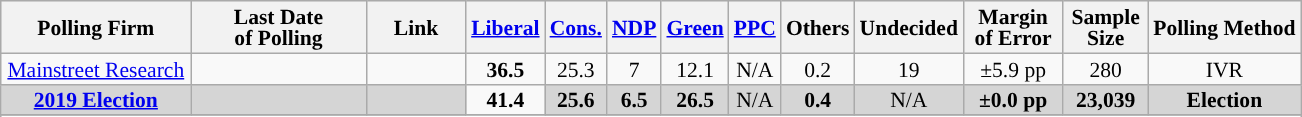<table class="wikitable sortable" style="text-align:center;font-size:90%;line-height:14px;">
<tr style="background:#e9e9e9;">
<th style="width:120px">Polling Firm</th>
<th style="width:110px">Last Date<br>of Polling</th>
<th style="width:60px" class="unsortable">Link</th>
<th style="background-color:"><a href='#'>Liberal</a></th>
<th style="background-color:"><a href='#'>Cons.</a></th>
<th style="background-color:"><a href='#'>NDP</a></th>
<th style="background-color:"><a href='#'>Green</a></th>
<th style="background-color:"><a href='#'><span>PPC</span></a></th>
<th style="background-color:">Others</th>
<th style="background-color:">Undecided</th>
<th style="width:60px;" class=unsortable>Margin<br>of Error</th>
<th style="width:50px;" class=unsortable>Sample<br>Size</th>
<th class=unsortable>Polling Method</th>
</tr>
<tr>
<td><a href='#'>Mainstreet Research</a></td>
<td></td>
<td></td>
<td><strong>36.5</strong></td>
<td>25.3</td>
<td>7</td>
<td>12.1</td>
<td>N/A</td>
<td>0.2</td>
<td>19</td>
<td>±5.9 pp</td>
<td>280</td>
<td>IVR</td>
</tr>
<tr>
<td style="background:#D5D5D5"><strong><a href='#'>2019 Election</a></strong></td>
<td style="background:#D5D5D5"><strong></strong></td>
<td style="background:#D5D5D5"></td>
<td><strong>41.4</strong></td>
<td style="background:#D5D5D5"><strong>25.6</strong></td>
<td style="background:#D5D5D5"><strong>6.5</strong></td>
<td style="background:#D5D5D5"><strong>26.5</strong></td>
<td style="background:#D5D5D5">N/A</td>
<td style="background:#D5D5D5"><strong>0.4</strong></td>
<td style="background:#D5D5D5">N/A</td>
<td style="background:#D5D5D5"><strong>±0.0 pp</strong></td>
<td style="background:#D5D5D5"><strong>23,039</strong></td>
<td style="background:#D5D5D5"><strong>Election</strong></td>
</tr>
<tr>
</tr>
<tr>
</tr>
</table>
